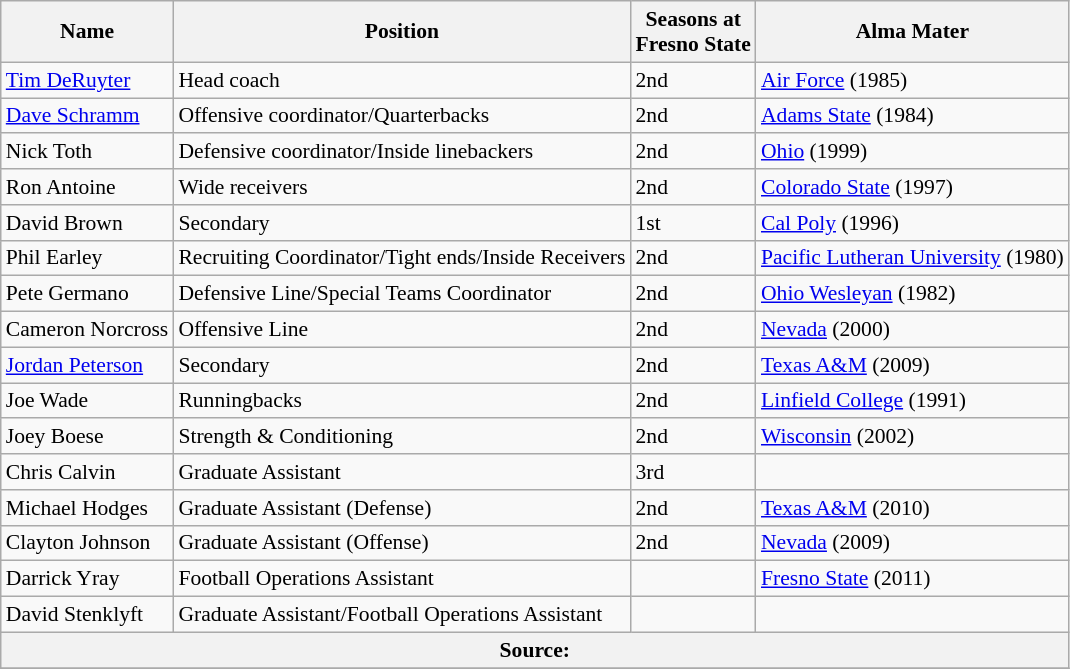<table class="wikitable" border="1" style="font-size:90%;">
<tr>
<th>Name</th>
<th>Position</th>
<th>Seasons at<br>Fresno State</th>
<th>Alma Mater</th>
</tr>
<tr>
<td><a href='#'>Tim DeRuyter</a></td>
<td>Head coach</td>
<td>2nd</td>
<td><a href='#'>Air Force</a> (1985)</td>
</tr>
<tr>
<td><a href='#'>Dave Schramm</a></td>
<td>Offensive coordinator/Quarterbacks</td>
<td>2nd</td>
<td><a href='#'>Adams State</a> (1984)</td>
</tr>
<tr>
<td>Nick Toth</td>
<td>Defensive coordinator/Inside linebackers</td>
<td>2nd</td>
<td><a href='#'>Ohio</a> (1999)</td>
</tr>
<tr>
<td>Ron Antoine</td>
<td>Wide receivers</td>
<td>2nd</td>
<td><a href='#'>Colorado State</a> (1997)</td>
</tr>
<tr>
<td>David Brown</td>
<td>Secondary</td>
<td>1st</td>
<td><a href='#'>Cal Poly</a> (1996)</td>
</tr>
<tr>
<td>Phil Earley</td>
<td>Recruiting Coordinator/Tight ends/Inside Receivers</td>
<td>2nd</td>
<td><a href='#'>Pacific Lutheran University</a> (1980)</td>
</tr>
<tr>
<td>Pete Germano</td>
<td>Defensive Line/Special Teams Coordinator</td>
<td>2nd</td>
<td><a href='#'>Ohio Wesleyan</a> (1982)</td>
</tr>
<tr>
<td>Cameron Norcross</td>
<td>Offensive Line</td>
<td>2nd</td>
<td><a href='#'>Nevada</a> (2000)</td>
</tr>
<tr>
<td><a href='#'>Jordan Peterson</a></td>
<td>Secondary</td>
<td>2nd</td>
<td><a href='#'>Texas A&M</a> (2009)</td>
</tr>
<tr>
<td>Joe Wade</td>
<td>Runningbacks</td>
<td>2nd</td>
<td><a href='#'>Linfield College</a> (1991)</td>
</tr>
<tr>
<td>Joey Boese</td>
<td>Strength & Conditioning</td>
<td>2nd</td>
<td><a href='#'>Wisconsin</a> (2002)</td>
</tr>
<tr>
<td>Chris Calvin</td>
<td>Graduate Assistant</td>
<td>3rd</td>
<td></td>
</tr>
<tr>
<td>Michael Hodges</td>
<td>Graduate Assistant (Defense)</td>
<td>2nd</td>
<td><a href='#'>Texas A&M</a> (2010)</td>
</tr>
<tr>
<td>Clayton Johnson</td>
<td>Graduate Assistant (Offense)</td>
<td>2nd</td>
<td><a href='#'>Nevada</a> (2009)</td>
</tr>
<tr>
<td>Darrick Yray</td>
<td>Football Operations Assistant</td>
<td></td>
<td><a href='#'>Fresno State</a> (2011)</td>
</tr>
<tr>
<td>David Stenklyft</td>
<td>Graduate Assistant/Football Operations Assistant</td>
<td></td>
<td></td>
</tr>
<tr>
<th align=center colspan=4>Source:</th>
</tr>
<tr>
</tr>
</table>
